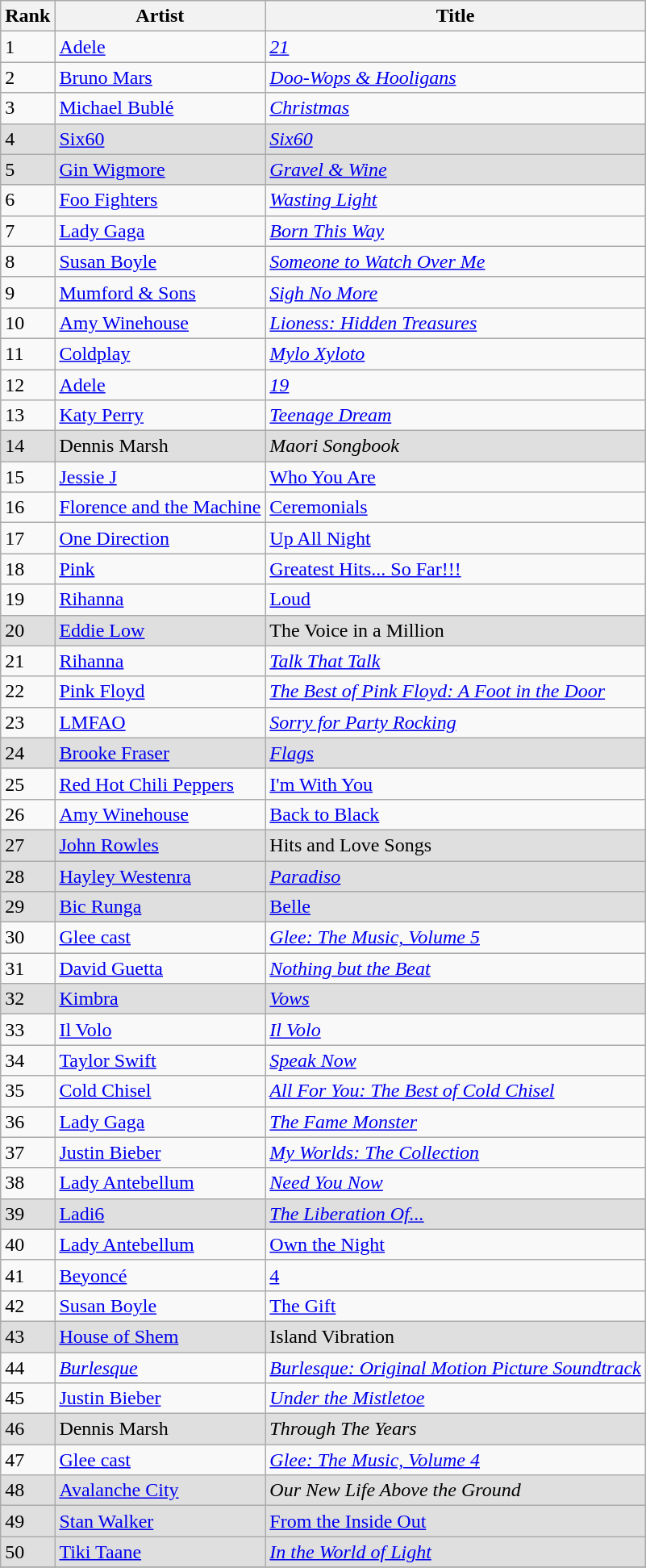<table class="wikitable sortable">
<tr>
<th>Rank</th>
<th>Artist</th>
<th>Title</th>
</tr>
<tr>
<td>1</td>
<td><a href='#'>Adele</a></td>
<td><em><a href='#'>21</a></em></td>
</tr>
<tr>
<td>2</td>
<td><a href='#'>Bruno Mars</a></td>
<td><em><a href='#'>Doo-Wops & Hooligans</a></em></td>
</tr>
<tr>
<td>3</td>
<td><a href='#'>Michael Bublé</a></td>
<td><em><a href='#'>Christmas</a></em></td>
</tr>
<tr bgcolor="#DFDFDF">
<td>4</td>
<td><a href='#'>Six60</a></td>
<td><em><a href='#'>Six60</a></em></td>
</tr>
<tr bgcolor="#DFDFDF">
<td>5</td>
<td><a href='#'>Gin Wigmore</a></td>
<td><em><a href='#'>Gravel & Wine</a></em></td>
</tr>
<tr>
<td>6</td>
<td><a href='#'>Foo Fighters</a></td>
<td><em><a href='#'>Wasting Light</a></em></td>
</tr>
<tr>
<td>7</td>
<td><a href='#'>Lady Gaga</a></td>
<td><em><a href='#'>Born This Way</a></em></td>
</tr>
<tr>
<td>8</td>
<td><a href='#'>Susan Boyle</a></td>
<td><em><a href='#'>Someone to Watch Over Me</a></em></td>
</tr>
<tr>
<td>9</td>
<td><a href='#'>Mumford & Sons</a></td>
<td><em><a href='#'>Sigh No More</a></em></td>
</tr>
<tr>
<td>10</td>
<td><a href='#'>Amy Winehouse</a></td>
<td><em><a href='#'>Lioness: Hidden Treasures</a></em></td>
</tr>
<tr>
<td>11</td>
<td><a href='#'>Coldplay</a></td>
<td><em><a href='#'>Mylo Xyloto</a></em></td>
</tr>
<tr>
<td>12</td>
<td><a href='#'>Adele</a></td>
<td><em><a href='#'>19</a></em></td>
</tr>
<tr>
<td>13</td>
<td><a href='#'>Katy Perry</a></td>
<td><em><a href='#'>Teenage Dream</a></em></td>
</tr>
<tr bgcolor="#DFDFDF">
<td>14</td>
<td>Dennis Marsh</td>
<td><em>Maori Songbook<strong></td>
</tr>
<tr>
<td>15</td>
<td><a href='#'>Jessie J</a></td>
<td></em><a href='#'>Who You Are</a><em></td>
</tr>
<tr>
<td>16</td>
<td><a href='#'>Florence and the Machine</a></td>
<td></em><a href='#'>Ceremonials</a><em></td>
</tr>
<tr>
<td>17</td>
<td><a href='#'>One Direction</a></td>
<td></em><a href='#'>Up All Night</a><em></td>
</tr>
<tr>
<td>18</td>
<td><a href='#'>Pink</a></td>
<td></em><a href='#'>Greatest Hits... So Far!!!</a><em></td>
</tr>
<tr>
<td>19</td>
<td><a href='#'>Rihanna</a></td>
<td></em><a href='#'>Loud</a><em></td>
</tr>
<tr bgcolor="#DFDFDF">
<td>20</td>
<td><a href='#'>Eddie Low</a></td>
<td></em>The Voice in a Million</strong></td>
</tr>
<tr>
<td>21</td>
<td><a href='#'>Rihanna</a></td>
<td><em><a href='#'>Talk That Talk</a></em></td>
</tr>
<tr>
<td>22</td>
<td><a href='#'>Pink Floyd</a></td>
<td><em><a href='#'>The Best of Pink Floyd: A Foot in the Door</a></em></td>
</tr>
<tr>
<td>23</td>
<td><a href='#'>LMFAO</a></td>
<td><em><a href='#'>Sorry for Party Rocking</a></em></td>
</tr>
<tr bgcolor="#DFDFDF">
<td>24</td>
<td><a href='#'>Brooke Fraser</a></td>
<td><em><a href='#'>Flags</a><strong></td>
</tr>
<tr>
<td>25</td>
<td><a href='#'>Red Hot Chili Peppers</a></td>
<td></em><a href='#'>I'm With You</a><em></td>
</tr>
<tr>
<td>26</td>
<td><a href='#'>Amy Winehouse</a></td>
<td></em><a href='#'>Back to Black</a><em></td>
</tr>
<tr bgcolor="#DFDFDF">
<td>27</td>
<td><a href='#'>John Rowles</a></td>
<td></em>Hits and Love Songs</strong></td>
</tr>
<tr bgcolor="#DFDFDF">
<td>28</td>
<td><a href='#'>Hayley Westenra</a></td>
<td><em><a href='#'>Paradiso</a><strong></td>
</tr>
<tr bgcolor="#DFDFDF">
<td>29</td>
<td><a href='#'>Bic Runga</a></td>
<td></em><a href='#'>Belle</a></strong></td>
</tr>
<tr>
<td>30</td>
<td><a href='#'>Glee cast</a></td>
<td><em><a href='#'>Glee: The Music, Volume 5</a></em></td>
</tr>
<tr>
<td>31</td>
<td><a href='#'>David Guetta</a></td>
<td><em><a href='#'>Nothing but the Beat</a></em></td>
</tr>
<tr bgcolor="#DFDFDF">
<td>32</td>
<td><a href='#'>Kimbra</a></td>
<td><em><a href='#'>Vows</a></em></td>
</tr>
<tr>
<td>33</td>
<td><a href='#'>Il Volo</a></td>
<td><em><a href='#'>Il Volo</a></em></td>
</tr>
<tr>
<td>34</td>
<td><a href='#'>Taylor Swift</a></td>
<td><em><a href='#'>Speak Now</a></em></td>
</tr>
<tr>
<td>35</td>
<td><a href='#'>Cold Chisel</a></td>
<td><em><a href='#'>All For You: The Best of Cold Chisel</a></em></td>
</tr>
<tr>
<td>36</td>
<td><a href='#'>Lady Gaga</a></td>
<td><em><a href='#'>The Fame Monster</a></em></td>
</tr>
<tr>
<td>37</td>
<td><a href='#'>Justin Bieber</a></td>
<td><em><a href='#'>My Worlds: The Collection</a></em></td>
</tr>
<tr>
<td>38</td>
<td><a href='#'>Lady Antebellum</a></td>
<td><em><a href='#'>Need You Now</a></em></td>
</tr>
<tr bgcolor="#DFDFDF">
<td>39</td>
<td><a href='#'>Ladi6</a></td>
<td><em><a href='#'>The Liberation Of...</a><strong></td>
</tr>
<tr>
<td>40</td>
<td><a href='#'>Lady Antebellum</a></td>
<td></em><a href='#'>Own the Night</a><em></td>
</tr>
<tr>
<td>41</td>
<td><a href='#'>Beyoncé</a></td>
<td></em><a href='#'>4</a><em></td>
</tr>
<tr>
<td>42</td>
<td><a href='#'>Susan Boyle</a></td>
<td></em><a href='#'>The Gift</a><em></td>
</tr>
<tr bgcolor="#DFDFDF">
<td>43</td>
<td><a href='#'>House of Shem</a></td>
<td></em>Island Vibration</strong></td>
</tr>
<tr>
<td>44</td>
<td><em><a href='#'>Burlesque</a></em></td>
<td><em><a href='#'>Burlesque: Original Motion Picture Soundtrack</a></em></td>
</tr>
<tr>
<td>45</td>
<td><a href='#'>Justin Bieber</a></td>
<td><em><a href='#'>Under the Mistletoe</a></em></td>
</tr>
<tr bgcolor="#DFDFDF">
<td>46</td>
<td>Dennis Marsh</td>
<td><em>Through The Years</em></td>
</tr>
<tr>
<td>47</td>
<td><a href='#'>Glee cast</a></td>
<td><em><a href='#'>Glee: The Music, Volume 4</a></em></td>
</tr>
<tr bgcolor="#DFDFDF">
<td>48</td>
<td><a href='#'>Avalanche City</a></td>
<td><em>Our New Life Above the Ground<strong></td>
</tr>
<tr bgcolor="#DFDFDF">
<td>49</td>
<td><a href='#'>Stan Walker</a></td>
<td></em><a href='#'>From the Inside Out</a></strong></td>
</tr>
<tr bgcolor="#DFDFDF">
<td>50</td>
<td><a href='#'>Tiki Taane</a></td>
<td><em><a href='#'>In the World of Light</a><strong></td>
</tr>
<tr>
</tr>
</table>
